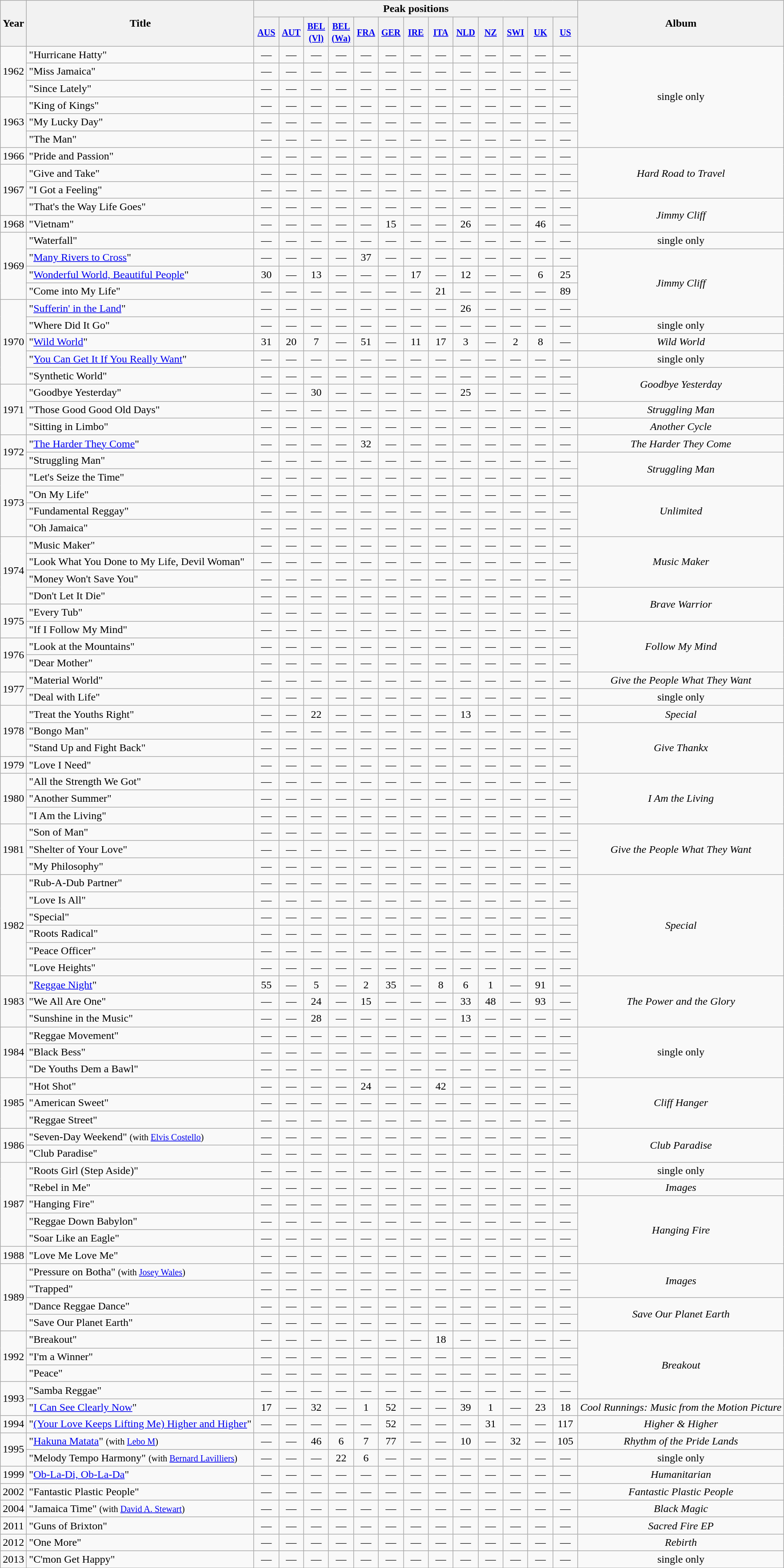<table class="wikitable" style="text-align:center;">
<tr>
<th rowspan="2">Year</th>
<th rowspan="2">Title</th>
<th colspan="13">Peak positions</th>
<th rowspan="2">Album</th>
</tr>
<tr>
<th scope="col" width="30"><small><a href='#'>AUS</a></small><br></th>
<th scope="col" width="30"><small><a href='#'>AUT</a></small><br></th>
<th scope="col" width="30"><small><a href='#'>BEL<br>(Vl)</a></small><br></th>
<th scope="col" width="30"><small><a href='#'>BEL<br>(Wa)</a></small><br></th>
<th scope="col" width="30"><small><a href='#'>FRA</a></small><br></th>
<th scope="col" width="30"><small><a href='#'>GER</a></small><br></th>
<th scope="col" width="30"><small><a href='#'>IRE</a></small><br></th>
<th scope="col" width="30"><small><a href='#'>ITA</a></small><br></th>
<th scope="col" width="30"><small><a href='#'>NLD</a></small><br></th>
<th scope="col" width="30"><small><a href='#'>NZ</a></small><br></th>
<th scope="col" width="30"><small><a href='#'>SWI</a></small><br></th>
<th scope="col" width="30"><small><a href='#'>UK</a></small><br></th>
<th scope="col" width="30"><small><a href='#'>US</a></small><br></th>
</tr>
<tr>
<td rowspan="3">1962</td>
<td align="left">"Hurricane Hatty"</td>
<td>—</td>
<td>—</td>
<td>—</td>
<td>—</td>
<td>—</td>
<td>—</td>
<td>—</td>
<td>—</td>
<td>—</td>
<td>—</td>
<td>—</td>
<td>—</td>
<td>—</td>
<td rowspan="6">single only</td>
</tr>
<tr>
<td align="left">"Miss Jamaica"</td>
<td>—</td>
<td>—</td>
<td>—</td>
<td>—</td>
<td>—</td>
<td>—</td>
<td>—</td>
<td>—</td>
<td>—</td>
<td>—</td>
<td>—</td>
<td>—</td>
<td>—</td>
</tr>
<tr>
<td align="left">"Since Lately"</td>
<td>—</td>
<td>—</td>
<td>—</td>
<td>—</td>
<td>—</td>
<td>—</td>
<td>—</td>
<td>—</td>
<td>—</td>
<td>—</td>
<td>—</td>
<td>—</td>
<td>—</td>
</tr>
<tr>
<td rowspan="3">1963</td>
<td align="left">"King of Kings"</td>
<td>—</td>
<td>—</td>
<td>—</td>
<td>—</td>
<td>—</td>
<td>—</td>
<td>—</td>
<td>—</td>
<td>—</td>
<td>—</td>
<td>—</td>
<td>—</td>
<td>—</td>
</tr>
<tr>
<td align="left">"My Lucky Day"</td>
<td>—</td>
<td>—</td>
<td>—</td>
<td>—</td>
<td>—</td>
<td>—</td>
<td>—</td>
<td>—</td>
<td>—</td>
<td>—</td>
<td>—</td>
<td>—</td>
<td>—</td>
</tr>
<tr>
<td align="left">"The Man"</td>
<td>—</td>
<td>—</td>
<td>—</td>
<td>—</td>
<td>—</td>
<td>—</td>
<td>—</td>
<td>—</td>
<td>—</td>
<td>—</td>
<td>—</td>
<td>—</td>
<td>—</td>
</tr>
<tr>
<td rowspan="1">1966</td>
<td align="left">"Pride and Passion"</td>
<td>—</td>
<td>—</td>
<td>—</td>
<td>—</td>
<td>—</td>
<td>—</td>
<td>—</td>
<td>—</td>
<td>—</td>
<td>—</td>
<td>—</td>
<td>—</td>
<td>—</td>
<td rowspan="3"><em>Hard Road to Travel</em></td>
</tr>
<tr>
<td rowspan="3">1967</td>
<td align="left">"Give and Take"</td>
<td>—</td>
<td>—</td>
<td>—</td>
<td>—</td>
<td>—</td>
<td>—</td>
<td>—</td>
<td>—</td>
<td>—</td>
<td>—</td>
<td>—</td>
<td>—</td>
<td>—</td>
</tr>
<tr>
<td align="left">"I Got a Feeling"</td>
<td>—</td>
<td>—</td>
<td>—</td>
<td>—</td>
<td>—</td>
<td>—</td>
<td>—</td>
<td>—</td>
<td>—</td>
<td>—</td>
<td>—</td>
<td>—</td>
<td>—</td>
</tr>
<tr>
<td align="left">"That's the Way Life Goes"</td>
<td>—</td>
<td>—</td>
<td>—</td>
<td>—</td>
<td>—</td>
<td>—</td>
<td>—</td>
<td>—</td>
<td>—</td>
<td>—</td>
<td>—</td>
<td>—</td>
<td>—</td>
<td rowspan="2"><em>Jimmy Cliff</em></td>
</tr>
<tr>
<td rowspan="1">1968</td>
<td align="left">"Vietnam"</td>
<td>—</td>
<td>—</td>
<td>—</td>
<td>—</td>
<td>—</td>
<td>15</td>
<td>—</td>
<td>—</td>
<td>26</td>
<td>—</td>
<td>—</td>
<td>46</td>
<td>—</td>
</tr>
<tr>
<td rowspan="4">1969</td>
<td align="left">"Waterfall"</td>
<td>—</td>
<td>—</td>
<td>—</td>
<td>—</td>
<td>—</td>
<td>—</td>
<td>—</td>
<td>—</td>
<td>—</td>
<td>—</td>
<td>—</td>
<td>—</td>
<td>—</td>
<td>single only</td>
</tr>
<tr>
<td align="left">"<a href='#'>Many Rivers to Cross</a>"</td>
<td>—</td>
<td>—</td>
<td>—</td>
<td>—</td>
<td>37</td>
<td>—</td>
<td>—</td>
<td>—</td>
<td>—</td>
<td>—</td>
<td>—</td>
<td>—</td>
<td>—</td>
<td rowspan="4"><em>Jimmy Cliff</em></td>
</tr>
<tr>
<td align="left">"<a href='#'>Wonderful World, Beautiful People</a>"</td>
<td>30</td>
<td>—</td>
<td>13</td>
<td>—</td>
<td>—</td>
<td>—</td>
<td>17</td>
<td>—</td>
<td>12</td>
<td>—</td>
<td>—</td>
<td>6</td>
<td>25</td>
</tr>
<tr>
<td align="left">"Come into My Life"</td>
<td>—</td>
<td>—</td>
<td>—</td>
<td>—</td>
<td>—</td>
<td>—</td>
<td>—</td>
<td>21</td>
<td>—</td>
<td>—</td>
<td>—</td>
<td>—</td>
<td>89</td>
</tr>
<tr>
<td rowspan="5">1970</td>
<td align="left">"<a href='#'>Sufferin' in the Land</a>"</td>
<td>—</td>
<td>—</td>
<td>—</td>
<td>—</td>
<td>—</td>
<td>—</td>
<td>—</td>
<td>—</td>
<td>26</td>
<td>—</td>
<td>—</td>
<td>—</td>
<td>—</td>
</tr>
<tr>
<td align="left">"Where Did It Go"</td>
<td>—</td>
<td>—</td>
<td>—</td>
<td>—</td>
<td>—</td>
<td>—</td>
<td>—</td>
<td>—</td>
<td>—</td>
<td>—</td>
<td>—</td>
<td>—</td>
<td>—</td>
<td>single only</td>
</tr>
<tr>
<td align="left">"<a href='#'>Wild World</a>"</td>
<td>31</td>
<td>20</td>
<td>7</td>
<td>—</td>
<td>51</td>
<td>—</td>
<td>11</td>
<td>17</td>
<td>3</td>
<td>—</td>
<td>2</td>
<td>8</td>
<td>—</td>
<td><em>Wild World</em></td>
</tr>
<tr>
<td align="left">"<a href='#'>You Can Get It If You Really Want</a>"</td>
<td>—</td>
<td>—</td>
<td>—</td>
<td>—</td>
<td>—</td>
<td>—</td>
<td>—</td>
<td>—</td>
<td>—</td>
<td>—</td>
<td>—</td>
<td>—</td>
<td>—</td>
<td>single only</td>
</tr>
<tr>
<td align="left">"Synthetic World"</td>
<td>—</td>
<td>—</td>
<td>—</td>
<td>—</td>
<td>—</td>
<td>—</td>
<td>—</td>
<td>—</td>
<td>—</td>
<td>—</td>
<td>—</td>
<td>—</td>
<td>—</td>
<td rowspan="2"><em>Goodbye Yesterday</em></td>
</tr>
<tr>
<td rowspan="3">1971</td>
<td align="left">"Goodbye Yesterday"</td>
<td>—</td>
<td>—</td>
<td>30</td>
<td>—</td>
<td>—</td>
<td>—</td>
<td>—</td>
<td>—</td>
<td>25</td>
<td>—</td>
<td>—</td>
<td>—</td>
<td>—</td>
</tr>
<tr>
<td align="left">"Those Good Good Old Days"</td>
<td>—</td>
<td>—</td>
<td>—</td>
<td>—</td>
<td>—</td>
<td>—</td>
<td>—</td>
<td>—</td>
<td>—</td>
<td>—</td>
<td>—</td>
<td>—</td>
<td>—</td>
<td><em>Struggling Man</em></td>
</tr>
<tr>
<td align="left">"Sitting in Limbo"</td>
<td>—</td>
<td>—</td>
<td>—</td>
<td>—</td>
<td>—</td>
<td>—</td>
<td>—</td>
<td>—</td>
<td>—</td>
<td>—</td>
<td>—</td>
<td>—</td>
<td>—</td>
<td><em>Another Cycle</em></td>
</tr>
<tr>
<td rowspan="2">1972</td>
<td align="left">"<a href='#'>The Harder They Come</a>"</td>
<td>—</td>
<td>—</td>
<td>—</td>
<td>—</td>
<td>32</td>
<td>—</td>
<td>—</td>
<td>—</td>
<td>—</td>
<td>—</td>
<td>—</td>
<td>—</td>
<td>—</td>
<td><em>The Harder They Come</em></td>
</tr>
<tr>
<td align="left">"Struggling Man"</td>
<td>—</td>
<td>—</td>
<td>—</td>
<td>—</td>
<td>—</td>
<td>—</td>
<td>—</td>
<td>—</td>
<td>—</td>
<td>—</td>
<td>—</td>
<td>—</td>
<td>—</td>
<td rowspan="2"><em>Struggling Man</em></td>
</tr>
<tr>
<td rowspan="4">1973</td>
<td align="left">"Let's Seize the Time"</td>
<td>—</td>
<td>—</td>
<td>—</td>
<td>—</td>
<td>—</td>
<td>—</td>
<td>—</td>
<td>—</td>
<td>—</td>
<td>—</td>
<td>—</td>
<td>—</td>
<td>—</td>
</tr>
<tr>
<td align="left">"On My Life"</td>
<td>—</td>
<td>—</td>
<td>—</td>
<td>—</td>
<td>—</td>
<td>—</td>
<td>—</td>
<td>—</td>
<td>—</td>
<td>—</td>
<td>—</td>
<td>—</td>
<td>—</td>
<td rowspan="3"><em>Unlimited</em></td>
</tr>
<tr>
<td align="left">"Fundamental Reggay"</td>
<td>—</td>
<td>—</td>
<td>—</td>
<td>—</td>
<td>—</td>
<td>—</td>
<td>—</td>
<td>—</td>
<td>—</td>
<td>—</td>
<td>—</td>
<td>—</td>
<td>—</td>
</tr>
<tr>
<td align="left">"Oh Jamaica"</td>
<td>—</td>
<td>—</td>
<td>—</td>
<td>—</td>
<td>—</td>
<td>—</td>
<td>—</td>
<td>—</td>
<td>—</td>
<td>—</td>
<td>—</td>
<td>—</td>
<td>—</td>
</tr>
<tr>
<td rowspan="4">1974</td>
<td align="left">"Music Maker"</td>
<td>—</td>
<td>—</td>
<td>—</td>
<td>—</td>
<td>—</td>
<td>—</td>
<td>—</td>
<td>—</td>
<td>—</td>
<td>—</td>
<td>—</td>
<td>—</td>
<td>—</td>
<td rowspan="3"><em>Music Maker</em></td>
</tr>
<tr>
<td align="left">"Look What You Done to My Life, Devil Woman"</td>
<td>—</td>
<td>—</td>
<td>—</td>
<td>—</td>
<td>—</td>
<td>—</td>
<td>—</td>
<td>—</td>
<td>—</td>
<td>—</td>
<td>—</td>
<td>—</td>
<td>—</td>
</tr>
<tr>
<td align="left">"Money Won't Save You"</td>
<td>—</td>
<td>—</td>
<td>—</td>
<td>—</td>
<td>—</td>
<td>—</td>
<td>—</td>
<td>—</td>
<td>—</td>
<td>—</td>
<td>—</td>
<td>—</td>
<td>—</td>
</tr>
<tr>
<td align="left">"Don't Let It Die"</td>
<td>—</td>
<td>—</td>
<td>—</td>
<td>—</td>
<td>—</td>
<td>—</td>
<td>—</td>
<td>—</td>
<td>—</td>
<td>—</td>
<td>—</td>
<td>—</td>
<td>—</td>
<td rowspan="2"><em>Brave Warrior</em></td>
</tr>
<tr>
<td rowspan="2">1975</td>
<td align="left">"Every Tub"</td>
<td>—</td>
<td>—</td>
<td>—</td>
<td>—</td>
<td>—</td>
<td>—</td>
<td>—</td>
<td>—</td>
<td>—</td>
<td>—</td>
<td>—</td>
<td>—</td>
<td>—</td>
</tr>
<tr>
<td align="left">"If I Follow My Mind"</td>
<td>—</td>
<td>—</td>
<td>—</td>
<td>—</td>
<td>—</td>
<td>—</td>
<td>—</td>
<td>—</td>
<td>—</td>
<td>—</td>
<td>—</td>
<td>—</td>
<td>—</td>
<td rowspan="3"><em>Follow My Mind</em></td>
</tr>
<tr>
<td rowspan="2">1976</td>
<td align="left">"Look at the Mountains"</td>
<td>—</td>
<td>—</td>
<td>—</td>
<td>—</td>
<td>—</td>
<td>—</td>
<td>—</td>
<td>—</td>
<td>—</td>
<td>—</td>
<td>—</td>
<td>—</td>
<td>—</td>
</tr>
<tr>
<td align="left">"Dear Mother"</td>
<td>—</td>
<td>—</td>
<td>—</td>
<td>—</td>
<td>—</td>
<td>—</td>
<td>—</td>
<td>—</td>
<td>—</td>
<td>—</td>
<td>—</td>
<td>—</td>
<td>—</td>
</tr>
<tr>
<td rowspan="2">1977</td>
<td align="left">"Material World"</td>
<td>—</td>
<td>—</td>
<td>—</td>
<td>—</td>
<td>—</td>
<td>—</td>
<td>—</td>
<td>—</td>
<td>—</td>
<td>—</td>
<td>—</td>
<td>—</td>
<td>—</td>
<td><em>Give the People What They Want</em></td>
</tr>
<tr>
<td align="left">"Deal with Life"</td>
<td>—</td>
<td>—</td>
<td>—</td>
<td>—</td>
<td>—</td>
<td>—</td>
<td>—</td>
<td>—</td>
<td>—</td>
<td>—</td>
<td>—</td>
<td>—</td>
<td>—</td>
<td>single only</td>
</tr>
<tr>
<td rowspan="3">1978</td>
<td align="left">"Treat the Youths Right"</td>
<td>—</td>
<td>—</td>
<td>22</td>
<td>—</td>
<td>—</td>
<td>—</td>
<td>—</td>
<td>—</td>
<td>13</td>
<td>—</td>
<td>—</td>
<td>—</td>
<td>—</td>
<td><em>Special</em></td>
</tr>
<tr>
<td align="left">"Bongo Man"</td>
<td>—</td>
<td>—</td>
<td>—</td>
<td>—</td>
<td>—</td>
<td>—</td>
<td>—</td>
<td>—</td>
<td>—</td>
<td>—</td>
<td>—</td>
<td>—</td>
<td>—</td>
<td rowspan="3"><em>Give Thankx</em></td>
</tr>
<tr>
<td align="left">"Stand Up and Fight Back"</td>
<td>—</td>
<td>—</td>
<td>—</td>
<td>—</td>
<td>—</td>
<td>—</td>
<td>—</td>
<td>—</td>
<td>—</td>
<td>—</td>
<td>—</td>
<td>—</td>
<td>—</td>
</tr>
<tr>
<td rowspan="1">1979</td>
<td align="left">"Love I Need"</td>
<td>—</td>
<td>—</td>
<td>—</td>
<td>—</td>
<td>—</td>
<td>—</td>
<td>—</td>
<td>—</td>
<td>—</td>
<td>—</td>
<td>—</td>
<td>—</td>
<td>—</td>
</tr>
<tr>
<td rowspan="3">1980</td>
<td align="left">"All the Strength We Got"</td>
<td>—</td>
<td>—</td>
<td>—</td>
<td>—</td>
<td>—</td>
<td>—</td>
<td>—</td>
<td>—</td>
<td>—</td>
<td>—</td>
<td>—</td>
<td>—</td>
<td>—</td>
<td rowspan="3"><em>I Am the Living</em></td>
</tr>
<tr>
<td align="left">"Another Summer"</td>
<td>—</td>
<td>—</td>
<td>—</td>
<td>—</td>
<td>—</td>
<td>—</td>
<td>—</td>
<td>—</td>
<td>—</td>
<td>—</td>
<td>—</td>
<td>—</td>
<td>—</td>
</tr>
<tr>
<td align="left">"I Am the Living"</td>
<td>—</td>
<td>—</td>
<td>—</td>
<td>—</td>
<td>—</td>
<td>—</td>
<td>—</td>
<td>—</td>
<td>—</td>
<td>—</td>
<td>—</td>
<td>—</td>
<td>—</td>
</tr>
<tr>
<td rowspan="3">1981</td>
<td align="left">"Son of Man"</td>
<td>—</td>
<td>—</td>
<td>—</td>
<td>—</td>
<td>—</td>
<td>—</td>
<td>—</td>
<td>—</td>
<td>—</td>
<td>—</td>
<td>—</td>
<td>—</td>
<td>—</td>
<td rowspan="3"><em>Give the People What They Want</em></td>
</tr>
<tr>
<td align="left">"Shelter of Your Love"</td>
<td>—</td>
<td>—</td>
<td>—</td>
<td>—</td>
<td>—</td>
<td>—</td>
<td>—</td>
<td>—</td>
<td>—</td>
<td>—</td>
<td>—</td>
<td>—</td>
<td>—</td>
</tr>
<tr>
<td align="left">"My Philosophy"</td>
<td>—</td>
<td>—</td>
<td>—</td>
<td>—</td>
<td>—</td>
<td>—</td>
<td>—</td>
<td>—</td>
<td>—</td>
<td>—</td>
<td>—</td>
<td>—</td>
<td>—</td>
</tr>
<tr>
<td rowspan="6">1982</td>
<td align="left">"Rub-A-Dub Partner"</td>
<td>—</td>
<td>—</td>
<td>—</td>
<td>—</td>
<td>—</td>
<td>—</td>
<td>—</td>
<td>—</td>
<td>—</td>
<td>—</td>
<td>—</td>
<td>—</td>
<td>—</td>
<td rowspan="6"><em>Special</em></td>
</tr>
<tr>
<td align="left">"Love Is All"</td>
<td>—</td>
<td>—</td>
<td>—</td>
<td>—</td>
<td>—</td>
<td>—</td>
<td>—</td>
<td>—</td>
<td>—</td>
<td>—</td>
<td>—</td>
<td>—</td>
<td>—</td>
</tr>
<tr>
<td align="left">"Special"</td>
<td>—</td>
<td>—</td>
<td>—</td>
<td>—</td>
<td>—</td>
<td>—</td>
<td>—</td>
<td>—</td>
<td>—</td>
<td>—</td>
<td>—</td>
<td>—</td>
<td>—</td>
</tr>
<tr>
<td align="left">"Roots Radical"</td>
<td>—</td>
<td>—</td>
<td>—</td>
<td>—</td>
<td>—</td>
<td>—</td>
<td>—</td>
<td>—</td>
<td>—</td>
<td>—</td>
<td>—</td>
<td>—</td>
<td>—</td>
</tr>
<tr>
<td align="left">"Peace Officer"</td>
<td>—</td>
<td>—</td>
<td>—</td>
<td>—</td>
<td>—</td>
<td>—</td>
<td>—</td>
<td>—</td>
<td>—</td>
<td>—</td>
<td>—</td>
<td>—</td>
<td>—</td>
</tr>
<tr>
<td align="left">"Love Heights"</td>
<td>—</td>
<td>—</td>
<td>—</td>
<td>—</td>
<td>—</td>
<td>—</td>
<td>—</td>
<td>—</td>
<td>—</td>
<td>—</td>
<td>—</td>
<td>—</td>
<td>—</td>
</tr>
<tr>
<td rowspan="3">1983</td>
<td align="left">"<a href='#'>Reggae Night</a>"</td>
<td>55</td>
<td>—</td>
<td>5</td>
<td>—</td>
<td>2</td>
<td>35</td>
<td>—</td>
<td>8</td>
<td>6</td>
<td>1</td>
<td>—</td>
<td>91</td>
<td>—</td>
<td rowspan="3"><em>The Power and the Glory</em></td>
</tr>
<tr>
<td align="left">"We All Are One"</td>
<td>—</td>
<td>—</td>
<td>24</td>
<td>—</td>
<td>15</td>
<td>—</td>
<td>—</td>
<td>—</td>
<td>33</td>
<td>48</td>
<td>—</td>
<td>93</td>
<td>—</td>
</tr>
<tr>
<td align="left">"Sunshine in the Music"</td>
<td>—</td>
<td>—</td>
<td>28</td>
<td>—</td>
<td>—</td>
<td>—</td>
<td>—</td>
<td>—</td>
<td>13</td>
<td>—</td>
<td>—</td>
<td>—</td>
<td>—</td>
</tr>
<tr>
<td rowspan="3">1984</td>
<td align="left">"Reggae Movement"</td>
<td>—</td>
<td>—</td>
<td>—</td>
<td>—</td>
<td>—</td>
<td>—</td>
<td>—</td>
<td>—</td>
<td>—</td>
<td>—</td>
<td>—</td>
<td>—</td>
<td>—</td>
<td rowspan="3">single only</td>
</tr>
<tr>
<td align="left">"Black Bess"</td>
<td>—</td>
<td>—</td>
<td>—</td>
<td>—</td>
<td>—</td>
<td>—</td>
<td>—</td>
<td>—</td>
<td>—</td>
<td>—</td>
<td>—</td>
<td>—</td>
<td>—</td>
</tr>
<tr>
<td align="left">"De Youths Dem a Bawl"</td>
<td>—</td>
<td>—</td>
<td>—</td>
<td>—</td>
<td>—</td>
<td>—</td>
<td>—</td>
<td>—</td>
<td>—</td>
<td>—</td>
<td>—</td>
<td>—</td>
<td>—</td>
</tr>
<tr>
<td rowspan="3">1985</td>
<td align="left">"Hot Shot"</td>
<td>—</td>
<td>—</td>
<td>—</td>
<td>—</td>
<td>24</td>
<td>—</td>
<td>—</td>
<td>42</td>
<td>—</td>
<td>—</td>
<td>—</td>
<td>—</td>
<td>—</td>
<td rowspan="3"><em>Cliff Hanger</em></td>
</tr>
<tr>
<td align="left">"American Sweet"</td>
<td>—</td>
<td>—</td>
<td>—</td>
<td>—</td>
<td>—</td>
<td>—</td>
<td>—</td>
<td>—</td>
<td>—</td>
<td>—</td>
<td>—</td>
<td>—</td>
<td>—</td>
</tr>
<tr>
<td align="left">"Reggae Street"</td>
<td>—</td>
<td>—</td>
<td>—</td>
<td>—</td>
<td>—</td>
<td>—</td>
<td>—</td>
<td>—</td>
<td>—</td>
<td>—</td>
<td>—</td>
<td>—</td>
<td>—</td>
</tr>
<tr>
<td rowspan="2">1986</td>
<td align="left">"Seven-Day Weekend" <small>(with <a href='#'>Elvis Costello</a>)</small></td>
<td>—</td>
<td>—</td>
<td>—</td>
<td>—</td>
<td>—</td>
<td>—</td>
<td>—</td>
<td>—</td>
<td>—</td>
<td>—</td>
<td>—</td>
<td>—</td>
<td>—</td>
<td rowspan="2"><em>Club Paradise</em></td>
</tr>
<tr>
<td align="left">"Club Paradise"</td>
<td>—</td>
<td>—</td>
<td>—</td>
<td>—</td>
<td>—</td>
<td>—</td>
<td>—</td>
<td>—</td>
<td>—</td>
<td>—</td>
<td>—</td>
<td>—</td>
<td>—</td>
</tr>
<tr>
<td rowspan="5">1987</td>
<td align="left">"Roots Girl (Step Aside)"</td>
<td>—</td>
<td>—</td>
<td>—</td>
<td>—</td>
<td>—</td>
<td>—</td>
<td>—</td>
<td>—</td>
<td>—</td>
<td>—</td>
<td>—</td>
<td>—</td>
<td>—</td>
<td>single only</td>
</tr>
<tr>
<td align="left">"Rebel in Me"</td>
<td>—</td>
<td>—</td>
<td>—</td>
<td>—</td>
<td>—</td>
<td>—</td>
<td>—</td>
<td>—</td>
<td>—</td>
<td>—</td>
<td>—</td>
<td>—</td>
<td>—</td>
<td><em>Images</em></td>
</tr>
<tr>
<td align="left">"Hanging Fire"</td>
<td>—</td>
<td>—</td>
<td>—</td>
<td>—</td>
<td>—</td>
<td>—</td>
<td>—</td>
<td>—</td>
<td>—</td>
<td>—</td>
<td>—</td>
<td>—</td>
<td>—</td>
<td rowspan="4"><em>Hanging Fire</em></td>
</tr>
<tr>
<td align="left">"Reggae Down Babylon"</td>
<td>—</td>
<td>—</td>
<td>—</td>
<td>—</td>
<td>—</td>
<td>—</td>
<td>—</td>
<td>—</td>
<td>—</td>
<td>—</td>
<td>—</td>
<td>—</td>
<td>—</td>
</tr>
<tr>
<td align="left">"Soar Like an Eagle"</td>
<td>—</td>
<td>—</td>
<td>—</td>
<td>—</td>
<td>—</td>
<td>—</td>
<td>—</td>
<td>—</td>
<td>—</td>
<td>—</td>
<td>—</td>
<td>—</td>
<td>—</td>
</tr>
<tr>
<td rowspan="1">1988</td>
<td align="left">"Love Me Love Me"</td>
<td>—</td>
<td>—</td>
<td>—</td>
<td>—</td>
<td>—</td>
<td>—</td>
<td>—</td>
<td>—</td>
<td>—</td>
<td>—</td>
<td>—</td>
<td>—</td>
<td>—</td>
</tr>
<tr>
<td rowspan="4">1989</td>
<td align="left">"Pressure on Botha" <small>(with <a href='#'>Josey Wales</a>)</small></td>
<td>—</td>
<td>—</td>
<td>—</td>
<td>—</td>
<td>—</td>
<td>—</td>
<td>—</td>
<td>—</td>
<td>—</td>
<td>—</td>
<td>—</td>
<td>—</td>
<td>—</td>
<td rowspan="2"><em>Images</em></td>
</tr>
<tr>
<td align="left">"Trapped"</td>
<td>—</td>
<td>—</td>
<td>—</td>
<td>—</td>
<td>—</td>
<td>—</td>
<td>—</td>
<td>—</td>
<td>—</td>
<td>—</td>
<td>—</td>
<td>—</td>
<td>—</td>
</tr>
<tr>
<td align="left">"Dance Reggae Dance"</td>
<td>—</td>
<td>—</td>
<td>—</td>
<td>—</td>
<td>—</td>
<td>—</td>
<td>—</td>
<td>—</td>
<td>—</td>
<td>—</td>
<td>—</td>
<td>—</td>
<td>—</td>
<td rowspan="2"><em>Save Our Planet Earth</em></td>
</tr>
<tr>
<td align="left">"Save Our Planet Earth"</td>
<td>—</td>
<td>—</td>
<td>—</td>
<td>—</td>
<td>—</td>
<td>—</td>
<td>—</td>
<td>—</td>
<td>—</td>
<td>—</td>
<td>—</td>
<td>—</td>
<td>—</td>
</tr>
<tr>
<td rowspan="3">1992</td>
<td align="left">"Breakout"</td>
<td>—</td>
<td>—</td>
<td>—</td>
<td>—</td>
<td>—</td>
<td>—</td>
<td>—</td>
<td>18</td>
<td>—</td>
<td>—</td>
<td>—</td>
<td>—</td>
<td>—</td>
<td rowspan="4"><em>Breakout</em></td>
</tr>
<tr>
<td align="left">"I'm a Winner"</td>
<td>—</td>
<td>—</td>
<td>—</td>
<td>—</td>
<td>—</td>
<td>—</td>
<td>—</td>
<td>—</td>
<td>—</td>
<td>—</td>
<td>—</td>
<td>—</td>
<td>—</td>
</tr>
<tr>
<td align="left">"Peace"</td>
<td>—</td>
<td>—</td>
<td>—</td>
<td>—</td>
<td>—</td>
<td>—</td>
<td>—</td>
<td>—</td>
<td>—</td>
<td>—</td>
<td>—</td>
<td>—</td>
<td>—</td>
</tr>
<tr>
<td rowspan="2">1993</td>
<td align="left">"Samba Reggae"</td>
<td>—</td>
<td>—</td>
<td>—</td>
<td>—</td>
<td>—</td>
<td>—</td>
<td>—</td>
<td>—</td>
<td>—</td>
<td>—</td>
<td>—</td>
<td>—</td>
<td>—</td>
</tr>
<tr>
<td align="left">"<a href='#'>I Can See Clearly Now</a>"</td>
<td>17</td>
<td>—</td>
<td>32</td>
<td>—</td>
<td>1</td>
<td>52</td>
<td>—</td>
<td>—</td>
<td>39</td>
<td>1</td>
<td>—</td>
<td>23</td>
<td>18</td>
<td><em>Cool Runnings: Music from the Motion Picture</em></td>
</tr>
<tr>
<td rowspan="1">1994</td>
<td align="left">"<a href='#'>(Your Love Keeps Lifting Me) Higher and Higher</a>"</td>
<td>—</td>
<td>—</td>
<td>—</td>
<td>—</td>
<td>—</td>
<td>52</td>
<td>—</td>
<td>—</td>
<td>—</td>
<td>31</td>
<td>—</td>
<td>—</td>
<td>117</td>
<td><em>Higher & Higher</em></td>
</tr>
<tr>
<td rowspan="2">1995</td>
<td align="left">"<a href='#'>Hakuna Matata</a>" <small>(with <a href='#'>Lebo M</a>)</small></td>
<td>—</td>
<td>—</td>
<td>46</td>
<td>6</td>
<td>7</td>
<td>77</td>
<td>—</td>
<td>—</td>
<td>10</td>
<td>—</td>
<td>32</td>
<td>—</td>
<td>105</td>
<td><em>Rhythm of the Pride Lands</em></td>
</tr>
<tr>
<td align="left">"Melody Tempo Harmony" <small>(with <a href='#'>Bernard Lavilliers</a>)</small></td>
<td>—</td>
<td>—</td>
<td>—</td>
<td>22</td>
<td>6</td>
<td>—</td>
<td>—</td>
<td>—</td>
<td>—</td>
<td>—</td>
<td>—</td>
<td>—</td>
<td>—</td>
<td>single only</td>
</tr>
<tr>
<td rowspan="1">1999</td>
<td align="left">"<a href='#'>Ob-La-Di, Ob-La-Da</a>"</td>
<td>—</td>
<td>—</td>
<td>—</td>
<td>—</td>
<td>—</td>
<td>—</td>
<td>—</td>
<td>—</td>
<td>—</td>
<td>—</td>
<td>—</td>
<td>—</td>
<td>—</td>
<td><em>Humanitarian</em></td>
</tr>
<tr>
<td rowspan="1">2002</td>
<td align="left">"Fantastic Plastic People"</td>
<td>—</td>
<td>—</td>
<td>—</td>
<td>—</td>
<td>—</td>
<td>—</td>
<td>—</td>
<td>—</td>
<td>—</td>
<td>—</td>
<td>—</td>
<td>—</td>
<td>—</td>
<td><em>Fantastic Plastic People</em></td>
</tr>
<tr>
<td rowspan="1">2004</td>
<td align="left">"Jamaica Time" <small>(with <a href='#'>David A. Stewart</a>)</small></td>
<td>—</td>
<td>—</td>
<td>—</td>
<td>—</td>
<td>—</td>
<td>—</td>
<td>—</td>
<td>—</td>
<td>—</td>
<td>—</td>
<td>—</td>
<td>—</td>
<td>—</td>
<td><em>Black Magic</em></td>
</tr>
<tr>
<td rowspan="1">2011</td>
<td align="left">"Guns of Brixton"</td>
<td>—</td>
<td>—</td>
<td>—</td>
<td>—</td>
<td>—</td>
<td>—</td>
<td>—</td>
<td>—</td>
<td>—</td>
<td>—</td>
<td>—</td>
<td>—</td>
<td>—</td>
<td><em>Sacred Fire EP</em></td>
</tr>
<tr>
<td rowspan="1">2012</td>
<td align="left">"One More"</td>
<td>—</td>
<td>—</td>
<td>—</td>
<td>—</td>
<td>—</td>
<td>—</td>
<td>—</td>
<td>—</td>
<td>—</td>
<td>—</td>
<td>—</td>
<td>—</td>
<td>—</td>
<td><em>Rebirth</em></td>
</tr>
<tr>
<td rowspan="1">2013</td>
<td align="left">"C'mon Get Happy"</td>
<td>—</td>
<td>—</td>
<td>—</td>
<td>—</td>
<td>—</td>
<td>—</td>
<td>—</td>
<td>—</td>
<td>—</td>
<td>—</td>
<td>—</td>
<td>—</td>
<td>—</td>
<td>single only</td>
</tr>
<tr>
</tr>
</table>
